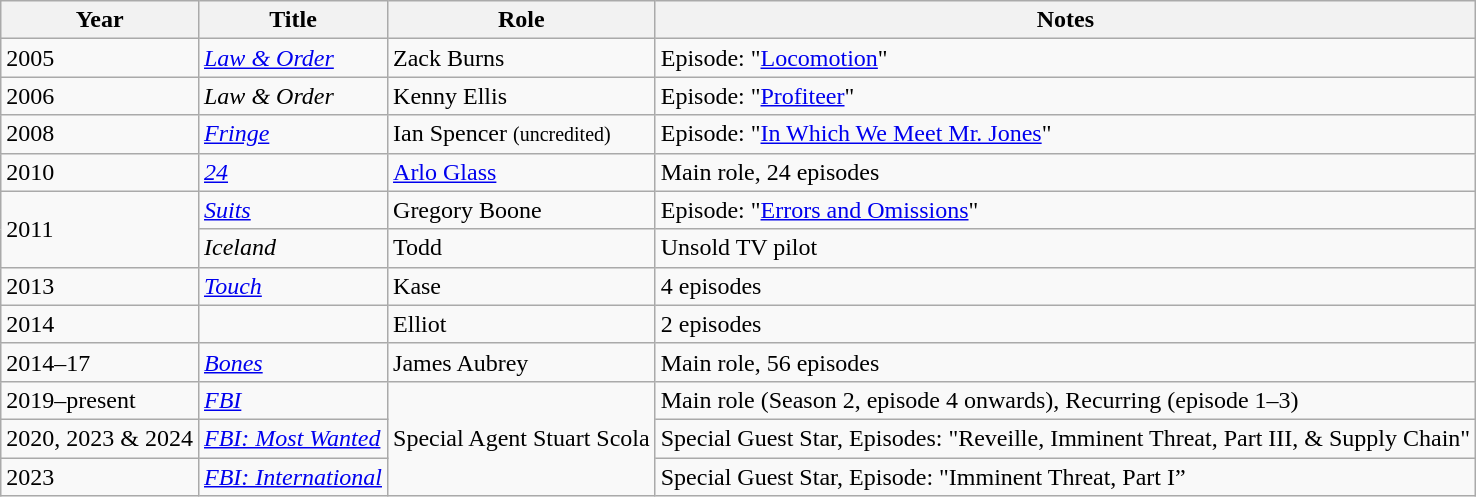<table class="wikitable sortable">
<tr>
<th>Year</th>
<th>Title</th>
<th>Role</th>
<th class="unsortable">Notes</th>
</tr>
<tr>
<td>2005</td>
<td><em><a href='#'>Law & Order</a></em></td>
<td>Zack Burns</td>
<td>Episode: "<a href='#'>Locomotion</a>"</td>
</tr>
<tr>
<td>2006</td>
<td><em>Law & Order</em></td>
<td>Kenny Ellis</td>
<td>Episode: "<a href='#'>Profiteer</a>"</td>
</tr>
<tr>
<td>2008</td>
<td><em><a href='#'>Fringe</a></em></td>
<td>Ian Spencer <small>(uncredited)</small></td>
<td>Episode: "<a href='#'>In Which We Meet Mr. Jones</a>"</td>
</tr>
<tr>
<td>2010</td>
<td><em><a href='#'>24</a></em></td>
<td><a href='#'>Arlo Glass</a></td>
<td>Main role, 24 episodes</td>
</tr>
<tr>
<td rowspan="2">2011</td>
<td><em><a href='#'>Suits</a></em></td>
<td>Gregory Boone</td>
<td>Episode: "<a href='#'>Errors and Omissions</a>"</td>
</tr>
<tr>
<td><em>Iceland</em></td>
<td>Todd</td>
<td>Unsold TV pilot</td>
</tr>
<tr>
<td>2013</td>
<td><em><a href='#'>Touch</a></em></td>
<td>Kase</td>
<td>4 episodes</td>
</tr>
<tr>
<td>2014</td>
<td><em></em></td>
<td>Elliot</td>
<td>2 episodes</td>
</tr>
<tr>
<td>2014–17</td>
<td><em><a href='#'>Bones</a></em></td>
<td>James Aubrey</td>
<td>Main role, 56 episodes</td>
</tr>
<tr>
<td>2019–present</td>
<td><em><a href='#'>FBI</a></em></td>
<td rowspan="3">Special Agent Stuart Scola</td>
<td>Main role (Season 2, episode 4 onwards), Recurring (episode 1–3)</td>
</tr>
<tr>
<td>2020, 2023 & 2024</td>
<td><em><a href='#'>FBI: Most Wanted</a></em></td>
<td>Special Guest Star, Episodes: "Reveille, Imminent Threat, Part III, & Supply Chain"</td>
</tr>
<tr>
<td>2023</td>
<td><em><a href='#'>FBI: International</a></em></td>
<td>Special Guest Star, Episode: "Imminent Threat, Part I”</td>
</tr>
</table>
